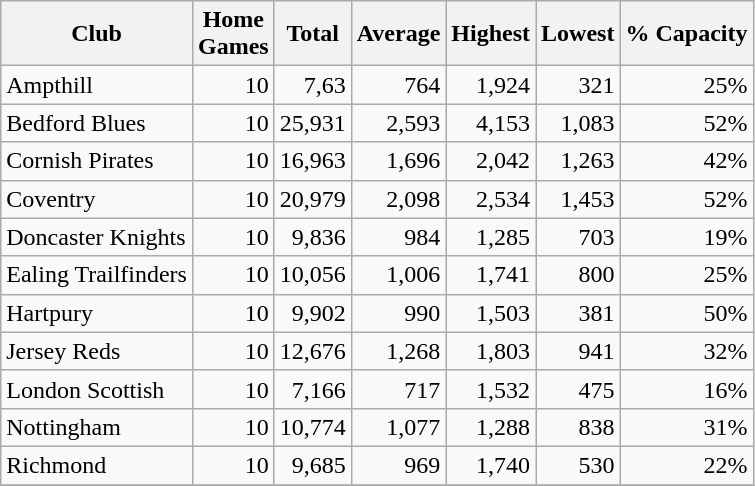<table class="wikitable sortable" style="text-align:right">
<tr>
<th>Club</th>
<th>Home<br>Games</th>
<th>Total</th>
<th>Average</th>
<th>Highest</th>
<th>Lowest</th>
<th>% Capacity</th>
</tr>
<tr>
<td style="text-align:left">Ampthill</td>
<td>10</td>
<td>7,63</td>
<td>764</td>
<td>1,924</td>
<td>321</td>
<td>25%</td>
</tr>
<tr>
<td style="text-align:left">Bedford Blues</td>
<td>10</td>
<td>25,931</td>
<td>2,593</td>
<td>4,153</td>
<td>1,083</td>
<td>52%</td>
</tr>
<tr>
<td style="text-align:left">Cornish Pirates</td>
<td>10</td>
<td>16,963</td>
<td>1,696</td>
<td>2,042</td>
<td>1,263</td>
<td>42%</td>
</tr>
<tr>
<td style="text-align:left">Coventry</td>
<td>10</td>
<td>20,979</td>
<td>2,098</td>
<td>2,534</td>
<td>1,453</td>
<td>52%</td>
</tr>
<tr>
<td style="text-align:left">Doncaster Knights</td>
<td>10</td>
<td>9,836</td>
<td>984</td>
<td>1,285</td>
<td>703</td>
<td>19%</td>
</tr>
<tr>
<td style="text-align:left">Ealing Trailfinders</td>
<td>10</td>
<td>10,056</td>
<td>1,006</td>
<td>1,741</td>
<td>800</td>
<td>25%</td>
</tr>
<tr>
<td style="text-align:left">Hartpury</td>
<td>10</td>
<td>9,902</td>
<td>990</td>
<td>1,503</td>
<td>381</td>
<td>50%</td>
</tr>
<tr>
<td style="text-align:left">Jersey Reds</td>
<td>10</td>
<td>12,676</td>
<td>1,268</td>
<td>1,803</td>
<td>941</td>
<td>32%</td>
</tr>
<tr>
<td style="text-align:left">London Scottish</td>
<td>10</td>
<td>7,166</td>
<td>717</td>
<td>1,532</td>
<td>475</td>
<td>16%</td>
</tr>
<tr>
<td style="text-align:left">Nottingham</td>
<td>10</td>
<td>10,774</td>
<td>1,077</td>
<td>1,288</td>
<td>838</td>
<td>31%</td>
</tr>
<tr>
<td style="text-align:left">Richmond</td>
<td>10</td>
<td>9,685</td>
<td>969</td>
<td>1,740</td>
<td>530</td>
<td>22%</td>
</tr>
<tr>
</tr>
</table>
